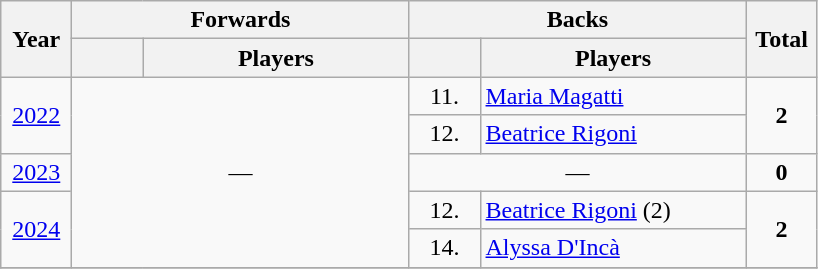<table class="wikitable">
<tr>
<th width=40 rowspan=2>Year</th>
<th colspan=2>Forwards</th>
<th colspan=2>Backs</th>
<th width=40 rowspan=2>Total</th>
</tr>
<tr>
<th width=40></th>
<th width=170>Players</th>
<th width=40></th>
<th width=170>Players</th>
</tr>
<tr>
<td align=center rowspan=2><a href='#'>2022</a></td>
<td align=center rowspan=5 colspan=2>—</td>
<td align=center>11.</td>
<td><a href='#'>Maria Magatti</a></td>
<td align=center rowspan=2><strong>2</strong></td>
</tr>
<tr>
<td align=center>12.</td>
<td><a href='#'>Beatrice Rigoni</a></td>
</tr>
<tr>
<td align=center><a href='#'>2023</a></td>
<td align=center colspan=2>—</td>
<td align=center><strong>0</strong></td>
</tr>
<tr>
<td align=center rowspan=2><a href='#'>2024</a></td>
<td align=center>12.</td>
<td><a href='#'>Beatrice Rigoni</a> (2)</td>
<td align=center rowspan=2><strong>2</strong></td>
</tr>
<tr>
<td align=center>14.</td>
<td><a href='#'>Alyssa D'Incà</a></td>
</tr>
<tr>
</tr>
</table>
